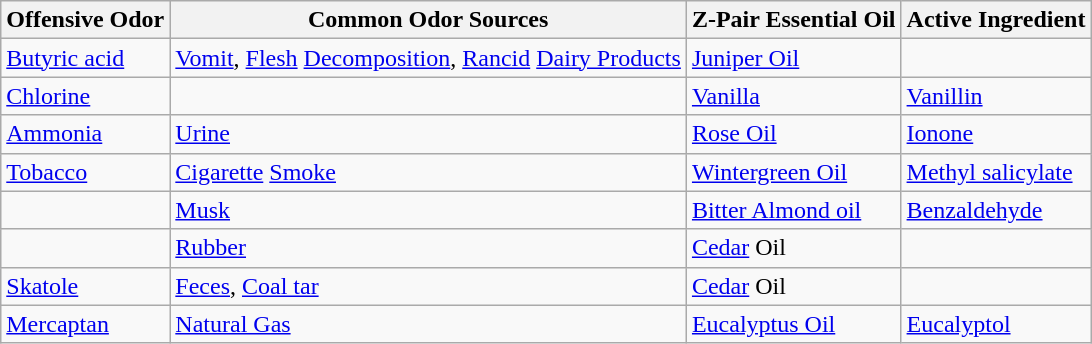<table class="wikitable">
<tr>
<th>Offensive Odor</th>
<th>Common Odor Sources</th>
<th>Z-Pair Essential Oil</th>
<th>Active Ingredient</th>
</tr>
<tr>
<td><a href='#'>Butyric acid</a></td>
<td><a href='#'>Vomit</a>, <a href='#'>Flesh</a> <a href='#'>Decomposition</a>, <a href='#'>Rancid</a> <a href='#'>Dairy Products</a></td>
<td><a href='#'>Juniper Oil</a></td>
<td></td>
</tr>
<tr>
<td><a href='#'>Chlorine</a></td>
<td></td>
<td><a href='#'>Vanilla</a></td>
<td><a href='#'>Vanillin</a></td>
</tr>
<tr>
<td><a href='#'>Ammonia</a></td>
<td><a href='#'>Urine</a></td>
<td><a href='#'>Rose Oil</a></td>
<td><a href='#'>Ionone</a></td>
</tr>
<tr>
<td><a href='#'>Tobacco</a></td>
<td><a href='#'>Cigarette</a> <a href='#'>Smoke</a></td>
<td><a href='#'>Wintergreen Oil</a></td>
<td><a href='#'>Methyl salicylate</a></td>
</tr>
<tr>
<td></td>
<td><a href='#'>Musk</a></td>
<td><a href='#'>Bitter Almond oil</a></td>
<td><a href='#'>Benzaldehyde</a></td>
</tr>
<tr>
<td></td>
<td><a href='#'>Rubber</a></td>
<td><a href='#'>Cedar</a> Oil</td>
<td></td>
</tr>
<tr>
<td><a href='#'>Skatole</a></td>
<td><a href='#'>Feces</a>, <a href='#'>Coal tar</a></td>
<td><a href='#'>Cedar</a> Oil</td>
<td></td>
</tr>
<tr>
<td><a href='#'>Mercaptan</a></td>
<td><a href='#'>Natural Gas</a></td>
<td><a href='#'>Eucalyptus Oil</a></td>
<td><a href='#'>Eucalyptol</a></td>
</tr>
</table>
